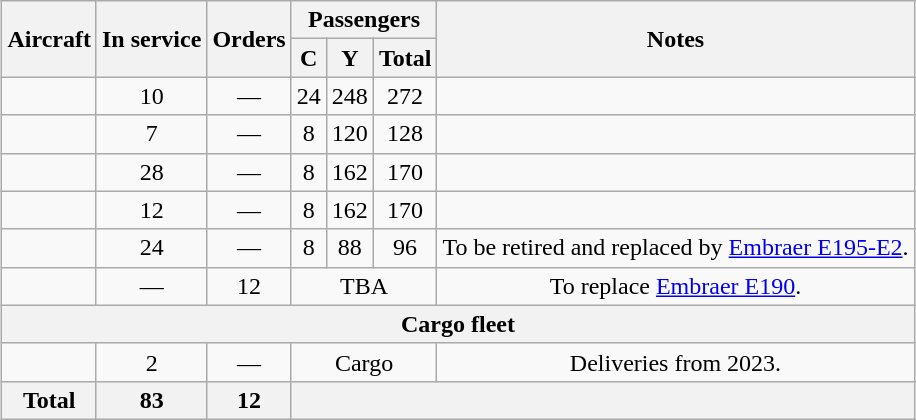<table class="wikitable" style="border-collapse:collapse; text-align:center; margin:auto;">
<tr>
<th rowspan="2">Aircraft</th>
<th rowspan="2">In service</th>
<th rowspan="2">Orders</th>
<th colspan="3">Passengers</th>
<th rowspan="2">Notes</th>
</tr>
<tr>
<th><abbr>C</abbr></th>
<th><abbr>Y</abbr></th>
<th>Total</th>
</tr>
<tr>
<td></td>
<td>10</td>
<td>—</td>
<td>24</td>
<td>248</td>
<td>272</td>
<td></td>
</tr>
<tr>
<td></td>
<td>7</td>
<td>—</td>
<td>8</td>
<td>120</td>
<td>128</td>
<td></td>
</tr>
<tr>
<td></td>
<td>28</td>
<td>—</td>
<td>8</td>
<td>162</td>
<td>170</td>
<td></td>
</tr>
<tr>
<td></td>
<td>12</td>
<td>—</td>
<td>8</td>
<td>162</td>
<td>170</td>
<td></td>
</tr>
<tr>
<td></td>
<td>24</td>
<td>—</td>
<td>8</td>
<td>88</td>
<td>96</td>
<td>To be retired and replaced by <a href='#'>Embraer E195-E2</a>.</td>
</tr>
<tr>
<td></td>
<td>—</td>
<td>12</td>
<td colspan="3"><abbr>TBA</abbr></td>
<td>To replace <a href='#'>Embraer E190</a>.</td>
</tr>
<tr>
<th colspan="7">Cargo fleet</th>
</tr>
<tr>
<td></td>
<td>2</td>
<td>—</td>
<td colspan="3"><abbr>Cargo</abbr></td>
<td>Deliveries from 2023.</td>
</tr>
<tr>
<th>Total</th>
<th>83</th>
<th>12</th>
<th colspan="4"></th>
</tr>
</table>
